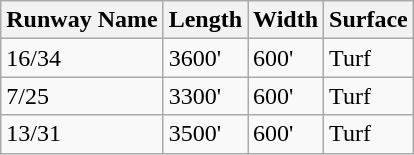<table class="wikitable">
<tr>
<th>Runway Name</th>
<th>Length</th>
<th>Width</th>
<th>Surface</th>
</tr>
<tr>
<td>16/34</td>
<td>3600'</td>
<td>600'</td>
<td>Turf</td>
</tr>
<tr>
<td>7/25</td>
<td>3300'</td>
<td>600'</td>
<td>Turf</td>
</tr>
<tr>
<td>13/31</td>
<td>3500'</td>
<td>600'</td>
<td>Turf</td>
</tr>
</table>
